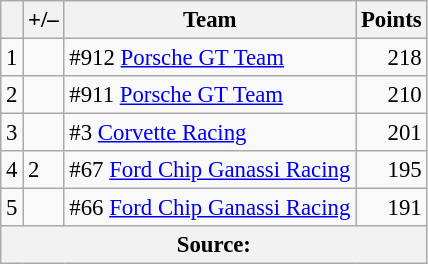<table class="wikitable" style="font-size: 95%;">
<tr>
<th scope="col"></th>
<th scope="col">+/–</th>
<th scope="col">Team</th>
<th scope="col">Points</th>
</tr>
<tr>
<td align=center>1</td>
<td align="left"></td>
<td> #912 <a href='#'>Porsche GT Team</a></td>
<td align=right>218</td>
</tr>
<tr>
<td align=center>2</td>
<td align="left"></td>
<td> #911 <a href='#'>Porsche GT Team</a></td>
<td align=right>210</td>
</tr>
<tr>
<td align=center>3</td>
<td align="left"></td>
<td> #3 <a href='#'>Corvette Racing</a></td>
<td align=right>201</td>
</tr>
<tr>
<td align=center>4</td>
<td align="left"> 2</td>
<td> #67 <a href='#'>Ford Chip Ganassi Racing</a></td>
<td align=right>195</td>
</tr>
<tr>
<td align=center>5</td>
<td align="left"></td>
<td> #66 <a href='#'>Ford Chip Ganassi Racing</a></td>
<td align=right>191</td>
</tr>
<tr>
<th colspan=5>Source:</th>
</tr>
</table>
